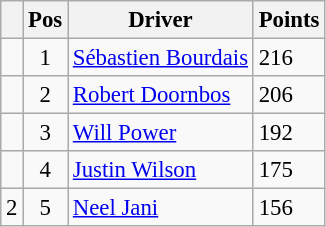<table class="wikitable" style="font-size: 95%;">
<tr>
<th></th>
<th>Pos</th>
<th>Driver</th>
<th>Points</th>
</tr>
<tr>
<td align="left"></td>
<td align="center">1</td>
<td> <a href='#'>Sébastien Bourdais</a></td>
<td align="left">216</td>
</tr>
<tr>
<td align="left"></td>
<td align="center">2</td>
<td> <a href='#'>Robert Doornbos</a></td>
<td align="left">206</td>
</tr>
<tr>
<td align="left"></td>
<td align="center">3</td>
<td> <a href='#'>Will Power</a></td>
<td align="left">192</td>
</tr>
<tr>
<td align="left"></td>
<td align="center">4</td>
<td> <a href='#'>Justin Wilson</a></td>
<td align="left">175</td>
</tr>
<tr>
<td align="left"> 2</td>
<td align="center">5</td>
<td> <a href='#'>Neel Jani</a></td>
<td align="left">156</td>
</tr>
</table>
